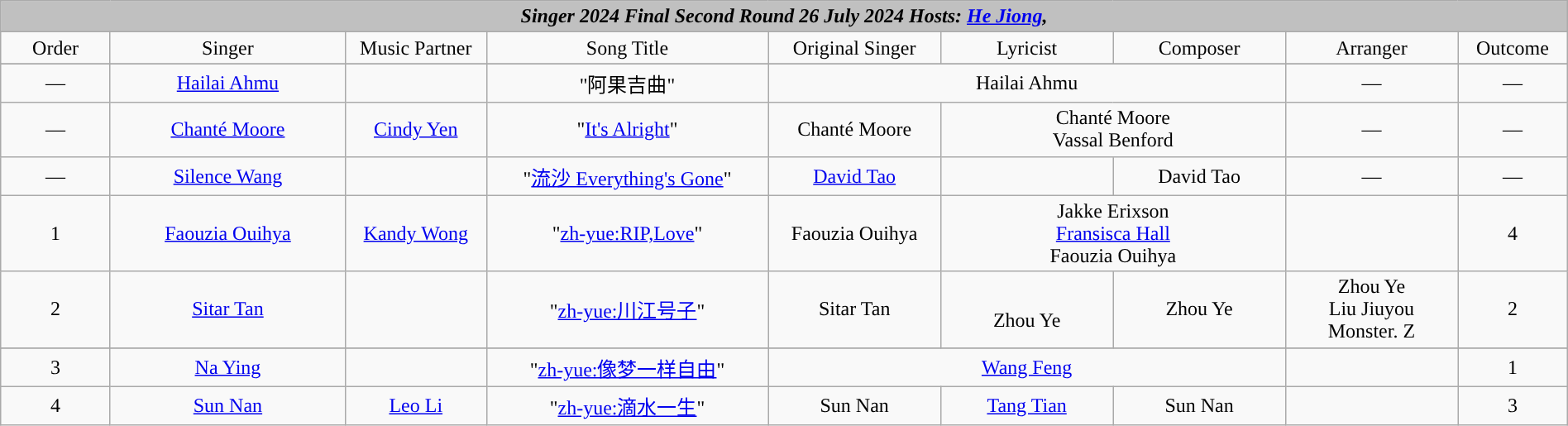<table class="wikitable sortable mw-collapsible iamasinger-s09" width="100%" style="text-align:center">
<tr align=center style="background:silver">
<td colspan="9"><div><strong><em>Singer<em> 2024 Final Second Round 26 July 2024 Hosts: <a href='#'>He Jiong</a>, <strong></div></td>
</tr>
<tr>
<td style="width:7%"></strong>Order<strong></td>
<td style="width:15%"></strong>Singer<strong></td>
<td style="width:9%"></strong>Music Partner<strong></td>
<td style="width:18%"></strong>Song Title<strong></td>
<td style="width:11%"></strong>Original Singer<strong></td>
<td style=width:11%"></strong>Lyricist<strong></td>
<td style="width:11%"></strong>Composer<strong></td>
<td style="width:11%"></strong>Arranger<strong></td>
<td style="width:7%"></strong>Outcome<strong></td>
</tr>
<tr>
</tr>
<tr>
<td>—</td>
<td><a href='#'>Hailai Ahmu</a></td>
<td></td>
<td>"阿果吉曲"</td>
<td colspan=3>Hailai Ahmu</td>
<td>—</td>
<td>—</td>
</tr>
<tr>
<td>—</td>
<td><a href='#'>Chanté Moore</a></td>
<td><a href='#'>Cindy Yen</a></td>
<td>"<a href='#'>It's Alright</a>"</td>
<td>Chanté Moore</td>
<td colspan=2>Chanté Moore<br>Vassal Benford</td>
<td>—</td>
<td>—</td>
</tr>
<tr>
<td>—</td>
<td><a href='#'>Silence Wang</a></td>
<td></td>
<td>"<a href='#'>流沙 Everything's Gone</a>"</td>
<td><a href='#'>David Tao</a></td>
<td></td>
<td>David Tao</td>
<td>—</td>
<td>—</td>
</tr>
<tr>
<td>1</td>
<td><a href='#'>Faouzia Ouihya</a></td>
<td><a href='#'>Kandy Wong</a></td>
<td>"<a href='#'>zh-yue:RIP,Love</a>"</td>
<td>Faouzia Ouihya</td>
<td colspan=2>Jakke Erixson<br><a href='#'>Fransisca Hall</a><br>Faouzia Ouihya</td>
<td></td>
<td>4</td>
</tr>
<tr>
<td>2</td>
<td><a href='#'>Sitar Tan</a></td>
<td></td>
<td>"<a href='#'>zh-yue:川江号子</a>"</td>
<td>Sitar Tan</td>
<td><br>Zhou Ye</td>
<td>Zhou Ye</td>
<td>Zhou Ye<br>Liu Jiuyou<br>Monster. Z</td>
<td>2 </td>
</tr>
<tr>
</tr>
<tr>
<td>3</td>
<td><a href='#'>Na Ying</a></td>
<td></td>
<td>"<a href='#'>zh-yue:像梦一样自由</a>"</td>
<td colspan=3><a href='#'>Wang Feng</a></td>
<td></td>
<td>1 </td>
</tr>
<tr>
<td>4</td>
<td><a href='#'>Sun Nan</a></td>
<td><a href='#'>Leo Li</a></td>
<td>"<a href='#'>zh-yue:滴水一生</a>"</td>
<td>Sun Nan</td>
<td><a href='#'>Tang Tian</a></td>
<td>Sun Nan</td>
<td><br></td>
<td>3 </td>
</tr>
</table>
